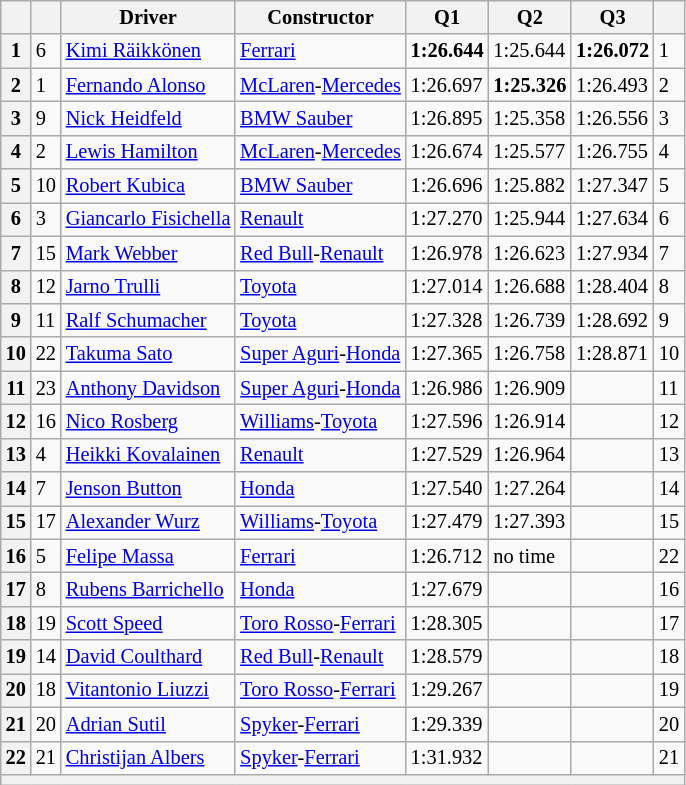<table class="wikitable sortable" style="font-size: 85%">
<tr>
<th></th>
<th></th>
<th>Driver</th>
<th>Constructor</th>
<th>Q1</th>
<th>Q2</th>
<th>Q3</th>
<th></th>
</tr>
<tr>
<th>1</th>
<td>6</td>
<td> <a href='#'>Kimi Räikkönen</a></td>
<td><a href='#'>Ferrari</a></td>
<td><strong>1:26.644</strong></td>
<td>1:25.644</td>
<td><strong>1:26.072</strong></td>
<td>1</td>
</tr>
<tr>
<th>2</th>
<td>1</td>
<td> <a href='#'>Fernando Alonso</a></td>
<td align="center" nowrap><a href='#'>McLaren</a>-<a href='#'>Mercedes</a></td>
<td>1:26.697</td>
<td><strong>1:25.326</strong></td>
<td>1:26.493</td>
<td>2</td>
</tr>
<tr>
<th>3</th>
<td>9</td>
<td> <a href='#'>Nick Heidfeld</a></td>
<td><a href='#'>BMW Sauber</a></td>
<td>1:26.895</td>
<td>1:25.358</td>
<td>1:26.556</td>
<td>3</td>
</tr>
<tr>
<th>4</th>
<td>2</td>
<td> <a href='#'>Lewis Hamilton</a></td>
<td><a href='#'>McLaren</a>-<a href='#'>Mercedes</a></td>
<td>1:26.674</td>
<td>1:25.577</td>
<td>1:26.755</td>
<td>4</td>
</tr>
<tr>
<th>5</th>
<td>10</td>
<td> <a href='#'>Robert Kubica</a></td>
<td><a href='#'>BMW Sauber</a></td>
<td>1:26.696</td>
<td>1:25.882</td>
<td>1:27.347</td>
<td>5</td>
</tr>
<tr>
<th>6</th>
<td>3</td>
<td align="center" nowrap> <a href='#'>Giancarlo Fisichella</a></td>
<td><a href='#'>Renault</a></td>
<td>1:27.270</td>
<td>1:25.944</td>
<td>1:27.634</td>
<td>6</td>
</tr>
<tr>
<th>7</th>
<td>15</td>
<td> <a href='#'>Mark Webber</a></td>
<td><a href='#'>Red Bull</a>-<a href='#'>Renault</a></td>
<td>1:26.978</td>
<td>1:26.623</td>
<td>1:27.934</td>
<td>7</td>
</tr>
<tr>
<th>8</th>
<td>12</td>
<td> <a href='#'>Jarno Trulli</a></td>
<td><a href='#'>Toyota</a></td>
<td>1:27.014</td>
<td>1:26.688</td>
<td>1:28.404</td>
<td>8</td>
</tr>
<tr>
<th>9</th>
<td>11</td>
<td> <a href='#'>Ralf Schumacher</a></td>
<td><a href='#'>Toyota</a></td>
<td>1:27.328</td>
<td>1:26.739</td>
<td>1:28.692</td>
<td>9</td>
</tr>
<tr>
<th>10</th>
<td>22</td>
<td> <a href='#'>Takuma Sato</a></td>
<td><a href='#'>Super Aguri</a>-<a href='#'>Honda</a></td>
<td>1:27.365</td>
<td>1:26.758</td>
<td>1:28.871</td>
<td>10</td>
</tr>
<tr>
<th>11</th>
<td>23</td>
<td> <a href='#'>Anthony Davidson</a></td>
<td><a href='#'>Super Aguri</a>-<a href='#'>Honda</a></td>
<td>1:26.986</td>
<td>1:26.909</td>
<td></td>
<td>11</td>
</tr>
<tr>
<th>12</th>
<td>16</td>
<td> <a href='#'>Nico Rosberg</a></td>
<td><a href='#'>Williams</a>-<a href='#'>Toyota</a></td>
<td>1:27.596</td>
<td>1:26.914</td>
<td></td>
<td>12</td>
</tr>
<tr>
<th>13</th>
<td>4</td>
<td> <a href='#'>Heikki Kovalainen</a></td>
<td><a href='#'>Renault</a></td>
<td>1:27.529</td>
<td>1:26.964</td>
<td></td>
<td>13</td>
</tr>
<tr>
<th>14</th>
<td>7</td>
<td> <a href='#'>Jenson Button</a></td>
<td><a href='#'>Honda</a></td>
<td>1:27.540</td>
<td>1:27.264</td>
<td></td>
<td>14</td>
</tr>
<tr>
<th>15</th>
<td>17</td>
<td> <a href='#'>Alexander Wurz</a></td>
<td><a href='#'>Williams</a>-<a href='#'>Toyota</a></td>
<td>1:27.479</td>
<td>1:27.393</td>
<td></td>
<td>15</td>
</tr>
<tr>
<th>16</th>
<td>5</td>
<td> <a href='#'>Felipe Massa</a></td>
<td><a href='#'>Ferrari</a></td>
<td>1:26.712</td>
<td>no time</td>
<td></td>
<td>22</td>
</tr>
<tr>
<th>17</th>
<td>8</td>
<td> <a href='#'>Rubens Barrichello</a></td>
<td><a href='#'>Honda</a></td>
<td>1:27.679</td>
<td></td>
<td></td>
<td>16</td>
</tr>
<tr>
<th>18</th>
<td>19</td>
<td> <a href='#'>Scott Speed</a></td>
<td><a href='#'>Toro Rosso</a>-<a href='#'>Ferrari</a></td>
<td>1:28.305</td>
<td></td>
<td></td>
<td>17</td>
</tr>
<tr>
<th>19</th>
<td>14</td>
<td> <a href='#'>David Coulthard</a></td>
<td><a href='#'>Red Bull</a>-<a href='#'>Renault</a></td>
<td>1:28.579</td>
<td></td>
<td></td>
<td>18</td>
</tr>
<tr>
<th>20</th>
<td>18</td>
<td> <a href='#'>Vitantonio Liuzzi</a></td>
<td><a href='#'>Toro Rosso</a>-<a href='#'>Ferrari</a></td>
<td>1:29.267</td>
<td></td>
<td></td>
<td>19</td>
</tr>
<tr>
<th>21</th>
<td>20</td>
<td> <a href='#'>Adrian Sutil</a></td>
<td><a href='#'>Spyker</a>-<a href='#'>Ferrari</a></td>
<td>1:29.339</td>
<td></td>
<td></td>
<td>20</td>
</tr>
<tr>
<th>22</th>
<td>21</td>
<td> <a href='#'>Christijan Albers</a></td>
<td><a href='#'>Spyker</a>-<a href='#'>Ferrari</a></td>
<td>1:31.932</td>
<td></td>
<td></td>
<td>21</td>
</tr>
<tr>
<th colspan="8"></th>
</tr>
</table>
